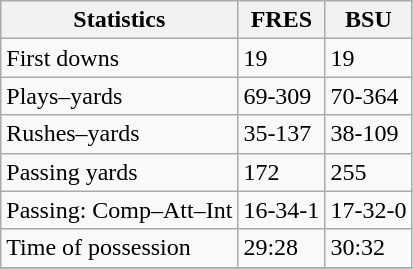<table class="wikitable">
<tr>
<th>Statistics</th>
<th>FRES</th>
<th>BSU</th>
</tr>
<tr>
<td>First downs</td>
<td>19</td>
<td>19</td>
</tr>
<tr>
<td>Plays–yards</td>
<td>69-309</td>
<td>70-364</td>
</tr>
<tr>
<td>Rushes–yards</td>
<td>35-137</td>
<td>38-109</td>
</tr>
<tr>
<td>Passing yards</td>
<td>172</td>
<td>255</td>
</tr>
<tr>
<td>Passing: Comp–Att–Int</td>
<td>16-34-1</td>
<td>17-32-0</td>
</tr>
<tr>
<td>Time of possession</td>
<td>29:28</td>
<td>30:32</td>
</tr>
<tr>
</tr>
</table>
